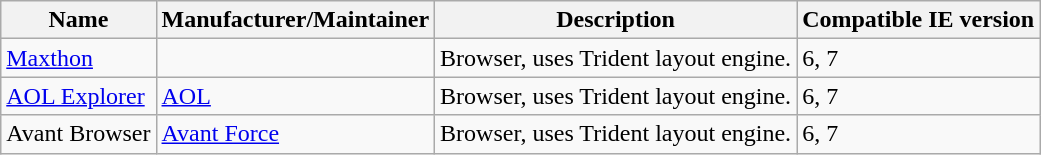<table class="wikitable">
<tr>
<th>Name</th>
<th>Manufacturer/Maintainer</th>
<th>Description</th>
<th>Compatible IE version</th>
</tr>
<tr>
<td><a href='#'>Maxthon</a></td>
<td></td>
<td>Browser, uses Trident layout engine.</td>
<td>6, 7</td>
</tr>
<tr>
<td><a href='#'>AOL Explorer</a></td>
<td><a href='#'>AOL</a></td>
<td>Browser, uses Trident layout engine.</td>
<td>6, 7</td>
</tr>
<tr>
<td>Avant Browser</td>
<td><a href='#'>Avant Force</a></td>
<td>Browser, uses Trident layout engine.</td>
<td>6, 7</td>
</tr>
</table>
